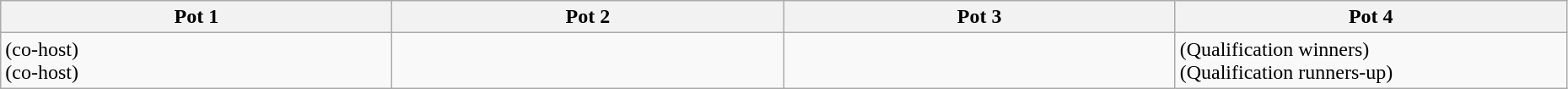<table class="wikitable" style="width:98%;">
<tr>
<th width=25%><strong>Pot 1</strong></th>
<th width=25%><strong>Pot 2</strong></th>
<th width=25%><strong>Pot 3</strong></th>
<th width=25%><strong>Pot 4</strong></th>
</tr>
<tr>
<td> (co-host)<br> (co-host)</td>
<td><br></td>
<td><br></td>
<td> (Qualification winners)<br> (Qualification runners-up)</td>
</tr>
</table>
